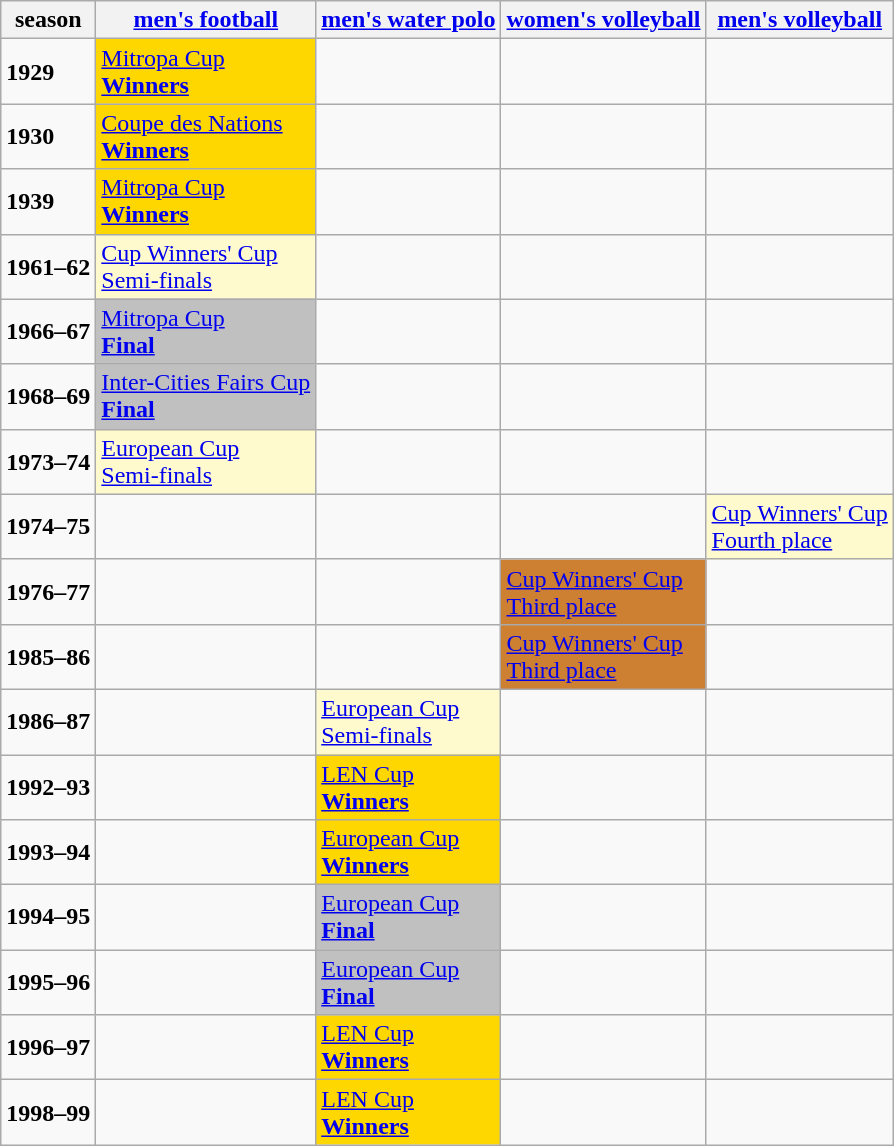<table class="wikitable">
<tr>
<th>season</th>
<th><a href='#'>men's football</a></th>
<th><a href='#'>men's water polo</a></th>
<th><a href='#'>women's volleyball</a></th>
<th><a href='#'>men's volleyball</a></th>
</tr>
<tr>
<td><strong>1929</strong></td>
<td style="background:gold;"><a href='#'>Mitropa Cup</a><br><strong><a href='#'>Winners</a></strong></td>
<td></td>
<td></td>
<td></td>
</tr>
<tr>
<td><strong>1930</strong></td>
<td style="background:gold;"><a href='#'>Coupe des Nations</a><br><strong><a href='#'>Winners</a></strong></td>
<td></td>
<td></td>
<td></td>
</tr>
<tr>
<td><strong>1939</strong></td>
<td style="background:gold;"><a href='#'>Mitropa Cup</a><br><strong><a href='#'>Winners</a></strong></td>
<td></td>
<td></td>
<td></td>
</tr>
<tr>
<td><strong>1961–62</strong></td>
<td style="background:LemonChiffon;"><a href='#'>Cup Winners' Cup</a><br><a href='#'>Semi-finals</a></td>
<td></td>
<td></td>
<td></td>
</tr>
<tr>
<td><strong>1966–67</strong></td>
<td style="background:silver;"><a href='#'>Mitropa Cup</a><br><strong><a href='#'>Final</a></strong></td>
<td></td>
<td></td>
<td></td>
</tr>
<tr>
<td><strong>1968–69</strong></td>
<td style="background:silver;"><a href='#'>Inter-Cities Fairs Cup</a><br><strong><a href='#'>Final</a></strong></td>
<td></td>
<td></td>
<td></td>
</tr>
<tr>
<td><strong>1973–74</strong></td>
<td style="background:LemonChiffon;"><a href='#'>European Cup</a><br><a href='#'>Semi-finals</a></td>
<td></td>
<td></td>
<td></td>
</tr>
<tr>
<td><strong>1974–75</strong></td>
<td></td>
<td></td>
<td></td>
<td style="background:LemonChiffon;"><a href='#'>Cup Winners' Cup</a><br><a href='#'>Fourth place</a></td>
</tr>
<tr>
<td><strong>1976–77</strong></td>
<td></td>
<td></td>
<td style="background:#cd7f32;"><a href='#'>Cup Winners' Cup</a><br><a href='#'>Third place</a></td>
<td></td>
</tr>
<tr>
<td><strong>1985–86</strong></td>
<td></td>
<td></td>
<td style="background:#cd7f32;"><a href='#'>Cup Winners' Cup</a><br><a href='#'>Third place</a></td>
<td></td>
</tr>
<tr>
<td><strong>1986–87</strong></td>
<td></td>
<td style="background:LemonChiffon;"><a href='#'>European Cup</a><br><a href='#'>Semi-finals</a></td>
<td></td>
<td></td>
</tr>
<tr>
<td><strong>1992–93</strong></td>
<td></td>
<td style="background:gold;"><a href='#'>LEN Cup</a><br><strong><a href='#'>Winners</a></strong></td>
<td></td>
<td></td>
</tr>
<tr>
<td><strong>1993–94</strong></td>
<td></td>
<td style="background:gold;"><a href='#'>European Cup</a><br><strong><a href='#'>Winners</a></strong></td>
<td></td>
<td></td>
</tr>
<tr>
<td><strong>1994–95</strong></td>
<td></td>
<td style="background:silver;"><a href='#'>European Cup</a><br><strong><a href='#'>Final</a></strong></td>
<td></td>
<td></td>
</tr>
<tr>
<td><strong>1995–96</strong></td>
<td></td>
<td style="background:silver;"><a href='#'>European Cup</a><br><strong><a href='#'>Final</a></strong></td>
<td></td>
<td></td>
</tr>
<tr>
<td><strong>1996–97</strong></td>
<td></td>
<td style="background:gold;"><a href='#'>LEN Cup</a><br><strong><a href='#'>Winners</a></strong></td>
<td></td>
<td></td>
</tr>
<tr>
<td><strong>1998–99</strong></td>
<td></td>
<td style="background:gold;"><a href='#'>LEN Cup</a><br><strong><a href='#'>Winners</a></strong></td>
<td></td>
<td></td>
</tr>
</table>
